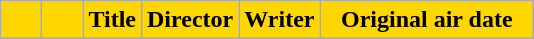<table class=wikitable style="background:#FFFFFF">
<tr>
<th style="background:#FFD700; width:20px"></th>
<th style="background:#FFD700; width:20px"></th>
<th style="background:#FFD700">Title</th>
<th style="background:#FFD700">Director</th>
<th style="background:#FFD700">Writer</th>
<th style="background:#FFD700; width:135px">Original air date<br>
























</th>
</tr>
</table>
